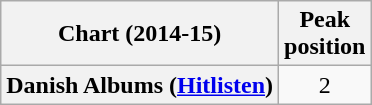<table class="wikitable sortable plainrowheaders" style="text-align:center;">
<tr>
<th scope="col">Chart (2014-15)</th>
<th scope="col">Peak<br>position</th>
</tr>
<tr>
<th scope="row">Danish Albums (<a href='#'>Hitlisten</a>)</th>
<td align="center">2</td>
</tr>
</table>
